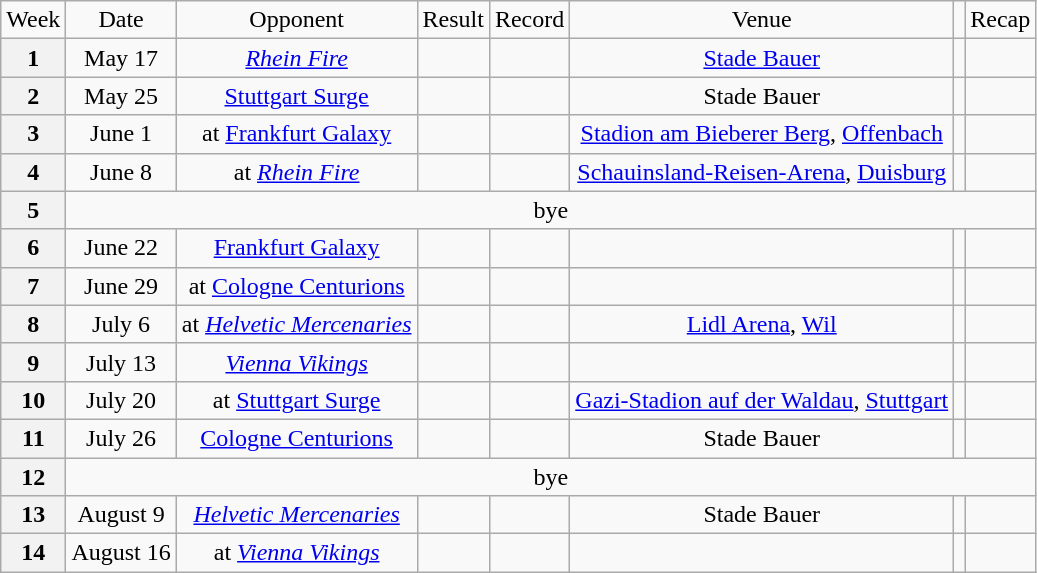<table class="wikitable" style="text-align:center">
<tr>
<td>Week</td>
<td>Date</td>
<td>Opponent</td>
<td>Result</td>
<td>Record</td>
<td>Venue</td>
<td></td>
<td>Recap</td>
</tr>
<tr>
<th>1</th>
<td>May 17</td>
<td><em><a href='#'>Rhein Fire</a></em></td>
<td></td>
<td></td>
<td><a href='#'>Stade Bauer</a></td>
<td></td>
<td></td>
</tr>
<tr>
<th>2</th>
<td>May 25</td>
<td><a href='#'>Stuttgart Surge</a></td>
<td></td>
<td></td>
<td>Stade Bauer</td>
<td></td>
<td></td>
</tr>
<tr>
<th>3</th>
<td>June 1</td>
<td>at <a href='#'>Frankfurt Galaxy</a></td>
<td></td>
<td></td>
<td><a href='#'>Stadion am Bieberer Berg</a>, <a href='#'>Offenbach</a></td>
<td></td>
<td></td>
</tr>
<tr>
<th>4</th>
<td>June 8</td>
<td>at <em><a href='#'>Rhein Fire</a></em></td>
<td></td>
<td></td>
<td><a href='#'>Schauinsland-Reisen-Arena</a>, <a href='#'>Duisburg</a></td>
<td></td>
<td></td>
</tr>
<tr>
<th>5</th>
<td colspan=7>bye</td>
</tr>
<tr>
<th>6</th>
<td>June 22</td>
<td><a href='#'>Frankfurt Galaxy</a></td>
<td></td>
<td></td>
<td></td>
<td></td>
<td></td>
</tr>
<tr>
<th>7</th>
<td>June 29</td>
<td>at <a href='#'>Cologne Centurions</a></td>
<td></td>
<td></td>
<td></td>
<td></td>
<td></td>
</tr>
<tr>
<th>8</th>
<td>July 6</td>
<td>at <em><a href='#'>Helvetic Mercenaries</a></em></td>
<td></td>
<td></td>
<td><a href='#'>Lidl Arena</a>, <a href='#'>Wil</a></td>
<td></td>
<td></td>
</tr>
<tr>
<th>9</th>
<td>July 13</td>
<td><em><a href='#'>Vienna Vikings</a></em></td>
<td></td>
<td></td>
<td></td>
<td></td>
<td></td>
</tr>
<tr>
<th>10</th>
<td>July 20</td>
<td>at <a href='#'>Stuttgart Surge</a></td>
<td></td>
<td></td>
<td><a href='#'>Gazi-Stadion auf der Waldau</a>, <a href='#'>Stuttgart</a></td>
<td></td>
<td></td>
</tr>
<tr>
<th>11</th>
<td>July 26</td>
<td><a href='#'>Cologne Centurions</a></td>
<td></td>
<td></td>
<td>Stade Bauer</td>
<td></td>
<td></td>
</tr>
<tr>
<th>12</th>
<td colspan=7>bye</td>
</tr>
<tr>
<th>13</th>
<td>August 9</td>
<td><em><a href='#'>Helvetic Mercenaries</a></em></td>
<td></td>
<td></td>
<td>Stade Bauer</td>
<td></td>
<td></td>
</tr>
<tr>
<th>14</th>
<td>August 16</td>
<td>at <em><a href='#'>Vienna Vikings</a></em></td>
<td></td>
<td></td>
<td></td>
<td></td>
<td></td>
</tr>
</table>
